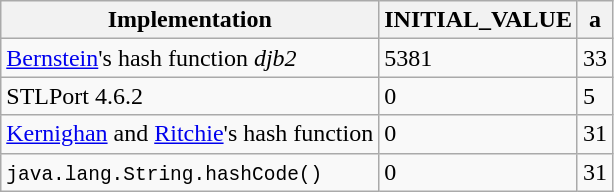<table class="wikitable">
<tr>
<th>Implementation</th>
<th>INITIAL_VALUE</th>
<th>a</th>
</tr>
<tr>
<td><a href='#'>Bernstein</a>'s hash function <em>djb2</em></td>
<td>5381</td>
<td>33</td>
</tr>
<tr>
<td>STLPort 4.6.2</td>
<td>0</td>
<td>5</td>
</tr>
<tr>
<td><a href='#'>Kernighan</a> and <a href='#'>Ritchie</a>'s hash function</td>
<td>0</td>
<td>31</td>
</tr>
<tr>
<td><code>java.lang.String.hashCode()</code></td>
<td>0</td>
<td>31</td>
</tr>
</table>
